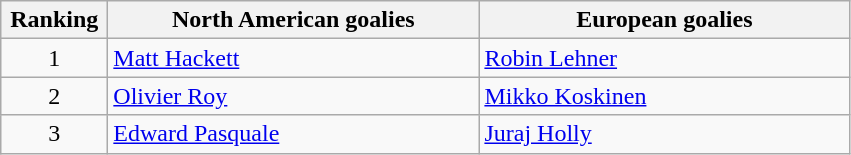<table class="wikitable">
<tr>
<th style="width:4em;">Ranking</th>
<th style="width:15em;">North American goalies</th>
<th style="width:15em;">European goalies</th>
</tr>
<tr>
<td style="text-align:center;">1</td>
<td> <a href='#'>Matt Hackett</a></td>
<td> <a href='#'>Robin Lehner</a></td>
</tr>
<tr>
<td style="text-align:center;">2</td>
<td> <a href='#'>Olivier Roy</a></td>
<td> <a href='#'>Mikko Koskinen</a></td>
</tr>
<tr>
<td style="text-align:center;">3</td>
<td> <a href='#'>Edward Pasquale</a></td>
<td> <a href='#'>Juraj Holly</a></td>
</tr>
</table>
